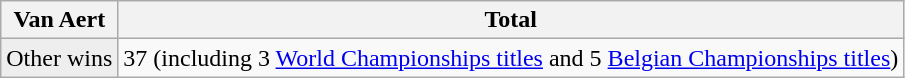<table class="wikitable plainrowheaders">
<tr>
<th scope="col">Van Aert</th>
<th scope="col">Total</th>
</tr>
<tr style="text-align:center;">
<td style="background:#eeeeee">Other wins</td>
<td>37 (including 3 <a href='#'>World Championships titles</a> and 5 <a href='#'>Belgian Championships titles</a>)</td>
</tr>
</table>
